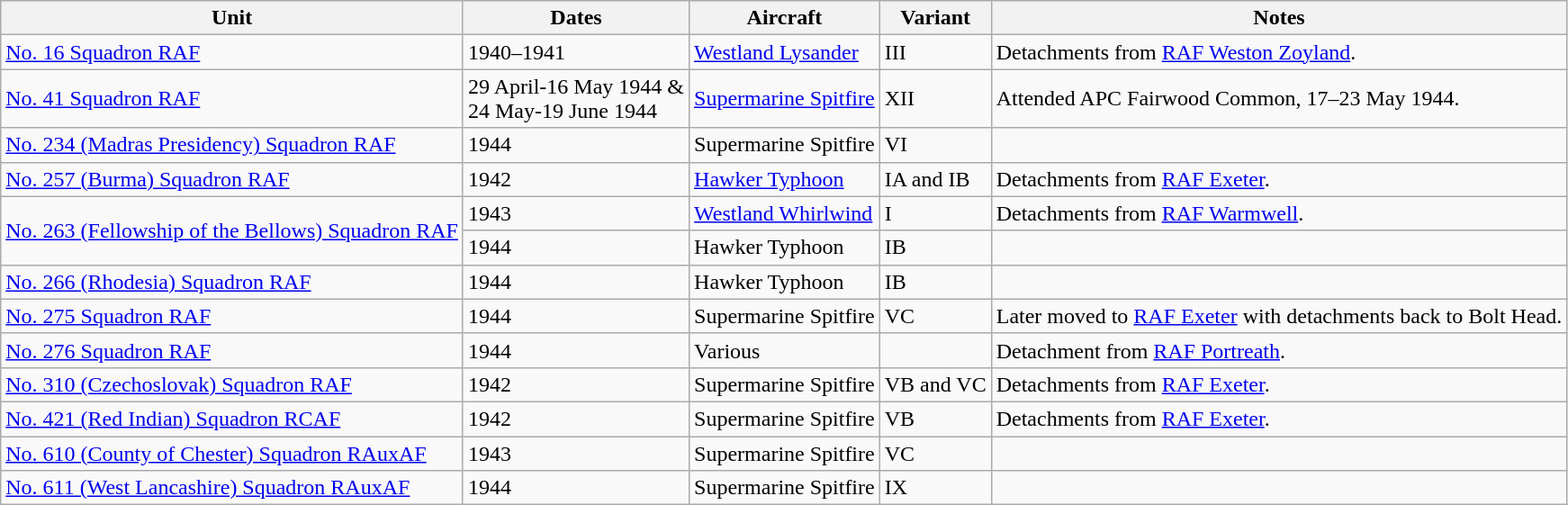<table class="wikitable">
<tr>
<th>Unit</th>
<th>Dates</th>
<th>Aircraft</th>
<th>Variant</th>
<th>Notes</th>
</tr>
<tr>
<td><a href='#'>No. 16 Squadron RAF</a></td>
<td>1940–1941</td>
<td><a href='#'>Westland Lysander</a></td>
<td>III</td>
<td>Detachments from <a href='#'>RAF Weston Zoyland</a>.</td>
</tr>
<tr>
<td><a href='#'>No. 41 Squadron RAF</a></td>
<td>29 April-16 May 1944 &<br> 24 May-19 June 1944</td>
<td><a href='#'>Supermarine Spitfire</a></td>
<td>XII</td>
<td>Attended APC Fairwood Common, 17–23 May 1944.</td>
</tr>
<tr>
<td><a href='#'>No. 234 (Madras Presidency) Squadron RAF</a></td>
<td>1944</td>
<td>Supermarine Spitfire</td>
<td>VI</td>
<td></td>
</tr>
<tr>
<td><a href='#'>No. 257 (Burma) Squadron RAF</a></td>
<td>1942</td>
<td><a href='#'>Hawker Typhoon</a></td>
<td>IA and IB</td>
<td>Detachments from <a href='#'>RAF Exeter</a>.</td>
</tr>
<tr>
<td rowspan=2><a href='#'>No. 263 (Fellowship of the Bellows) Squadron RAF</a></td>
<td>1943</td>
<td><a href='#'>Westland Whirlwind</a></td>
<td>I</td>
<td>Detachments from <a href='#'>RAF Warmwell</a>.</td>
</tr>
<tr>
<td>1944</td>
<td>Hawker Typhoon</td>
<td>IB</td>
<td></td>
</tr>
<tr>
<td><a href='#'>No. 266 (Rhodesia) Squadron RAF</a></td>
<td>1944</td>
<td>Hawker Typhoon</td>
<td>IB</td>
<td></td>
</tr>
<tr>
<td><a href='#'>No. 275 Squadron RAF</a></td>
<td>1944</td>
<td>Supermarine Spitfire</td>
<td>VC</td>
<td>Later moved to <a href='#'>RAF Exeter</a> with detachments back to Bolt Head.</td>
</tr>
<tr>
<td><a href='#'>No. 276 Squadron RAF</a></td>
<td>1944</td>
<td>Various</td>
<td></td>
<td>Detachment from <a href='#'>RAF Portreath</a>.</td>
</tr>
<tr>
<td><a href='#'>No. 310 (Czechoslovak) Squadron RAF</a></td>
<td>1942</td>
<td>Supermarine Spitfire</td>
<td>VB and VC</td>
<td>Detachments from <a href='#'>RAF Exeter</a>.</td>
</tr>
<tr>
<td><a href='#'>No. 421 (Red Indian) Squadron RCAF</a></td>
<td>1942</td>
<td>Supermarine Spitfire</td>
<td>VB</td>
<td>Detachments from <a href='#'>RAF Exeter</a>.</td>
</tr>
<tr>
<td><a href='#'>No. 610 (County of Chester) Squadron RAuxAF</a></td>
<td>1943</td>
<td>Supermarine Spitfire</td>
<td>VC</td>
<td></td>
</tr>
<tr>
<td><a href='#'>No. 611 (West Lancashire) Squadron RAuxAF</a></td>
<td>1944</td>
<td>Supermarine Spitfire</td>
<td>IX</td>
<td></td>
</tr>
</table>
